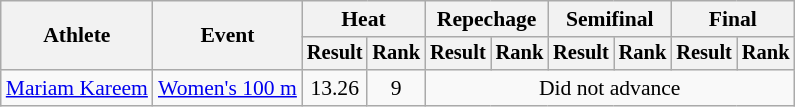<table class="wikitable" style="font-size:90%">
<tr>
<th rowspan="2">Athlete</th>
<th rowspan="2">Event</th>
<th colspan="2">Heat</th>
<th colspan="2">Repechage</th>
<th colspan="2">Semifinal</th>
<th colspan="2">Final</th>
</tr>
<tr style="font-size:95%">
<th>Result</th>
<th>Rank</th>
<th>Result</th>
<th>Rank</th>
<th>Result</th>
<th>Rank</th>
<th>Result</th>
<th>Rank</th>
</tr>
<tr align=center>
<td align=left><a href='#'>Mariam Kareem</a></td>
<td align=left><a href='#'>Women's 100 m</a></td>
<td>13.26</td>
<td>9</td>
<td colspan=6>Did not advance</td>
</tr>
</table>
